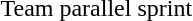<table>
<tr>
<td>Team parallel sprint</td>
<td colspan="2"></td>
<td colspan="2"></td>
<td colspan="2"></td>
</tr>
</table>
